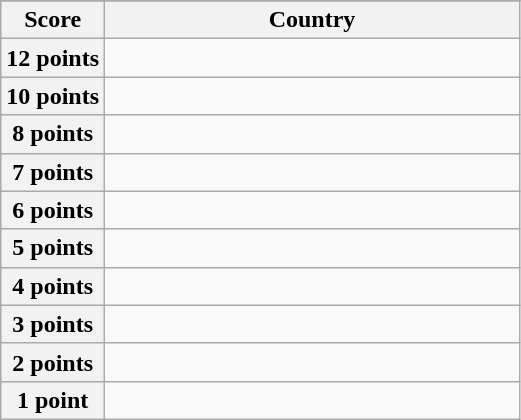<table class="wikitable">
<tr>
</tr>
<tr>
<th scope="col" width="20%">Score</th>
<th scope="col">Country</th>
</tr>
<tr>
<th scope="row">12 points</th>
<td></td>
</tr>
<tr>
<th scope="row">10 points</th>
<td></td>
</tr>
<tr>
<th scope="row">8 points</th>
<td></td>
</tr>
<tr>
<th scope="row">7 points</th>
<td></td>
</tr>
<tr>
<th scope="row">6 points</th>
<td></td>
</tr>
<tr>
<th scope="row">5 points</th>
<td></td>
</tr>
<tr>
<th scope="row">4 points</th>
<td></td>
</tr>
<tr>
<th scope="row">3 points</th>
<td></td>
</tr>
<tr>
<th scope="row">2 points</th>
<td></td>
</tr>
<tr>
<th scope="row">1 point</th>
<td></td>
</tr>
</table>
